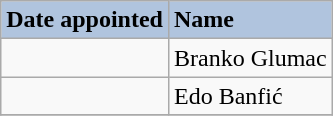<table class="wikitable">
<tr>
<th style="text-align: left; background: #B0C4DE;">Date appointed</th>
<th style="text-align: left; background: #B0C4DE;">Name</th>
</tr>
<tr>
<td></td>
<td>Branko Glumac</td>
</tr>
<tr>
<td></td>
<td>Edo Banfić</td>
</tr>
<tr>
</tr>
</table>
